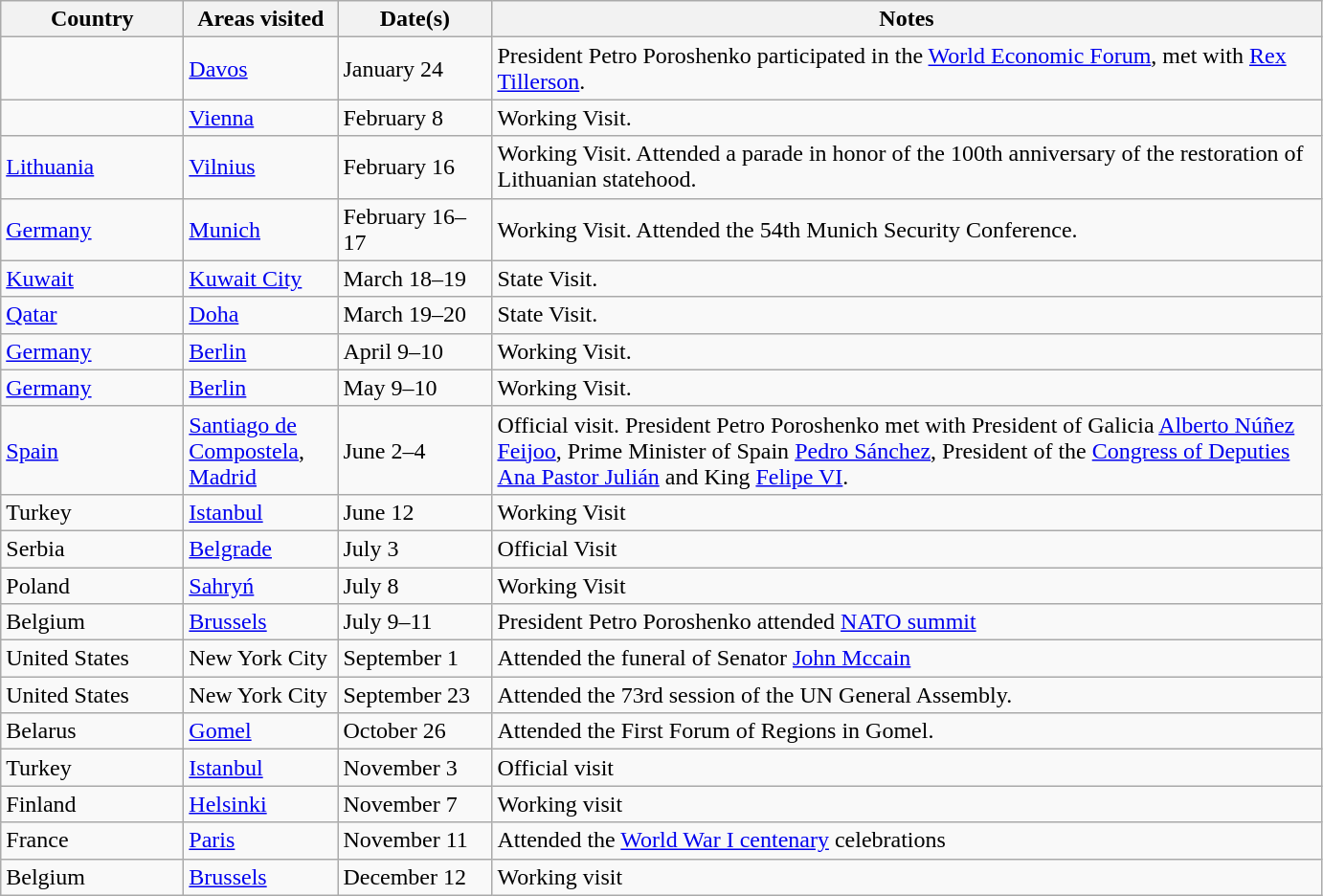<table class=wikitable>
<tr>
<th width=120>Country</th>
<th width=100>Areas visited</th>
<th width=100>Date(s)</th>
<th width=570>Notes</th>
</tr>
<tr>
<td></td>
<td><a href='#'>Davos</a></td>
<td>January 24</td>
<td>President Petro Poroshenko participated in the <a href='#'>World Economic Forum</a>, met with <a href='#'>Rex Tillerson</a>.</td>
</tr>
<tr>
<td></td>
<td><a href='#'>Vienna</a></td>
<td>February 8</td>
<td>Working Visit.</td>
</tr>
<tr>
<td><a href='#'>Lithuania</a></td>
<td><a href='#'>Vilnius</a></td>
<td>February 16</td>
<td>Working Visit. Attended a parade in honor of the 100th anniversary of the restoration of Lithuanian statehood.</td>
</tr>
<tr>
<td><a href='#'>Germany</a></td>
<td><a href='#'>Munich</a></td>
<td>February 16–17</td>
<td>Working Visit. Attended the 54th Munich Security Conference.</td>
</tr>
<tr>
<td><a href='#'>Kuwait</a></td>
<td><a href='#'>Kuwait City</a></td>
<td>March 18–19</td>
<td>State Visit.</td>
</tr>
<tr>
<td><a href='#'>Qatar</a></td>
<td><a href='#'>Doha</a></td>
<td>March 19–20</td>
<td>State Visit.</td>
</tr>
<tr>
<td><a href='#'>Germany</a></td>
<td><a href='#'>Berlin</a></td>
<td>April 9–10</td>
<td>Working Visit.</td>
</tr>
<tr>
<td><a href='#'>Germany</a></td>
<td><a href='#'>Berlin</a></td>
<td>May 9–10</td>
<td>Working Visit.</td>
</tr>
<tr>
<td><a href='#'>Spain</a></td>
<td><a href='#'>Santiago de Compostela</a>, <a href='#'>Madrid</a></td>
<td>June 2–4</td>
<td>Official visit. President Petro Poroshenko met with President of Galicia <a href='#'>Alberto Núñez Feijoo</a>, Prime Minister of Spain <a href='#'>Pedro Sánchez</a>, President of the <a href='#'>Congress of Deputies</a> <a href='#'>Ana Pastor Julián</a> and King <a href='#'>Felipe VI</a>.</td>
</tr>
<tr>
<td>Turkey</td>
<td><a href='#'>Istanbul</a></td>
<td>June 12</td>
<td>Working Visit</td>
</tr>
<tr>
<td>Serbia</td>
<td><a href='#'>Belgrade</a></td>
<td>July 3</td>
<td>Official Visit</td>
</tr>
<tr>
<td>Poland</td>
<td><a href='#'>Sahryń</a></td>
<td>July 8</td>
<td>Working Visit</td>
</tr>
<tr>
<td>Belgium</td>
<td><a href='#'>Brussels</a></td>
<td>July 9–11</td>
<td>President Petro Poroshenko attended <a href='#'>NATO summit</a></td>
</tr>
<tr>
<td>United States</td>
<td>New York City</td>
<td>September 1</td>
<td>Attended the funeral of Senator <a href='#'>John Mccain</a></td>
</tr>
<tr>
<td>United States</td>
<td>New York City</td>
<td>September 23</td>
<td>Attended the 73rd session of the UN General Assembly.</td>
</tr>
<tr>
<td>Belarus</td>
<td><a href='#'>Gomel</a></td>
<td>October 26</td>
<td>Attended the First Forum of Regions in Gomel.</td>
</tr>
<tr>
<td>Turkey</td>
<td><a href='#'>Istanbul</a></td>
<td>November 3</td>
<td>Official visit</td>
</tr>
<tr>
<td>Finland</td>
<td><a href='#'>Helsinki</a></td>
<td>November 7</td>
<td>Working visit</td>
</tr>
<tr>
<td>France</td>
<td><a href='#'>Paris</a></td>
<td>November 11</td>
<td>Attended the <a href='#'>World War I centenary</a> celebrations</td>
</tr>
<tr>
<td>Belgium</td>
<td><a href='#'>Brussels</a></td>
<td>December 12</td>
<td>Working visit</td>
</tr>
</table>
